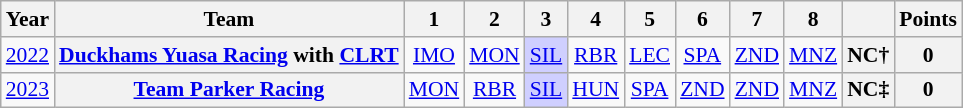<table class="wikitable" style="text-align:center; font-size:90%">
<tr>
<th>Year</th>
<th>Team</th>
<th>1</th>
<th>2</th>
<th>3</th>
<th>4</th>
<th>5</th>
<th>6</th>
<th>7</th>
<th>8</th>
<th></th>
<th>Points</th>
</tr>
<tr>
<td><a href='#'>2022</a></td>
<th><a href='#'>Duckhams Yuasa Racing</a> with <a href='#'>CLRT</a></th>
<td style="background:#;"><a href='#'>IMO</a><br></td>
<td style="background:#;"><a href='#'>MON</a><br></td>
<td style="background:#cfcfff;"><a href='#'>SIL</a><br></td>
<td style="background:#;"><a href='#'>RBR</a><br></td>
<td style="background:#;"><a href='#'>LEC</a><br></td>
<td style="background:#;"><a href='#'>SPA</a><br></td>
<td style="background:#;"><a href='#'>ZND</a><br></td>
<td style="background:#;"><a href='#'>MNZ</a><br></td>
<th>NC†</th>
<th>0</th>
</tr>
<tr>
<td><a href='#'>2023</a></td>
<th nowrap><a href='#'>Team Parker Racing</a></th>
<td><a href='#'>MON</a></td>
<td><a href='#'>RBR</a></td>
<td style="background:#CFCFFF"><a href='#'>SIL</a><br></td>
<td><a href='#'>HUN</a></td>
<td><a href='#'>SPA</a></td>
<td><a href='#'>ZND</a></td>
<td><a href='#'>ZND</a></td>
<td><a href='#'>MNZ</a></td>
<th>NC‡</th>
<th>0</th>
</tr>
</table>
